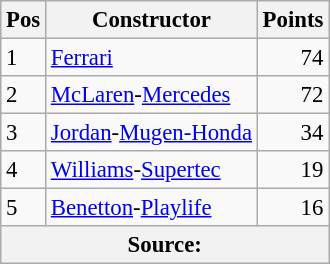<table class="wikitable" style="font-size:95%;">
<tr>
<th>Pos</th>
<th>Constructor</th>
<th>Points</th>
</tr>
<tr>
<td>1</td>
<td> <a href='#'>Ferrari</a></td>
<td align="right">74</td>
</tr>
<tr>
<td>2</td>
<td> <a href='#'>McLaren</a>-<a href='#'>Mercedes</a></td>
<td align="right">72</td>
</tr>
<tr>
<td>3</td>
<td> <a href='#'>Jordan</a>-<a href='#'>Mugen-Honda</a></td>
<td align="right">34</td>
</tr>
<tr>
<td>4</td>
<td> <a href='#'>Williams</a>-<a href='#'>Supertec</a></td>
<td align="right">19</td>
</tr>
<tr>
<td>5</td>
<td> <a href='#'>Benetton</a>-<a href='#'>Playlife</a></td>
<td align="right">16</td>
</tr>
<tr>
<th colspan=4>Source: </th>
</tr>
</table>
